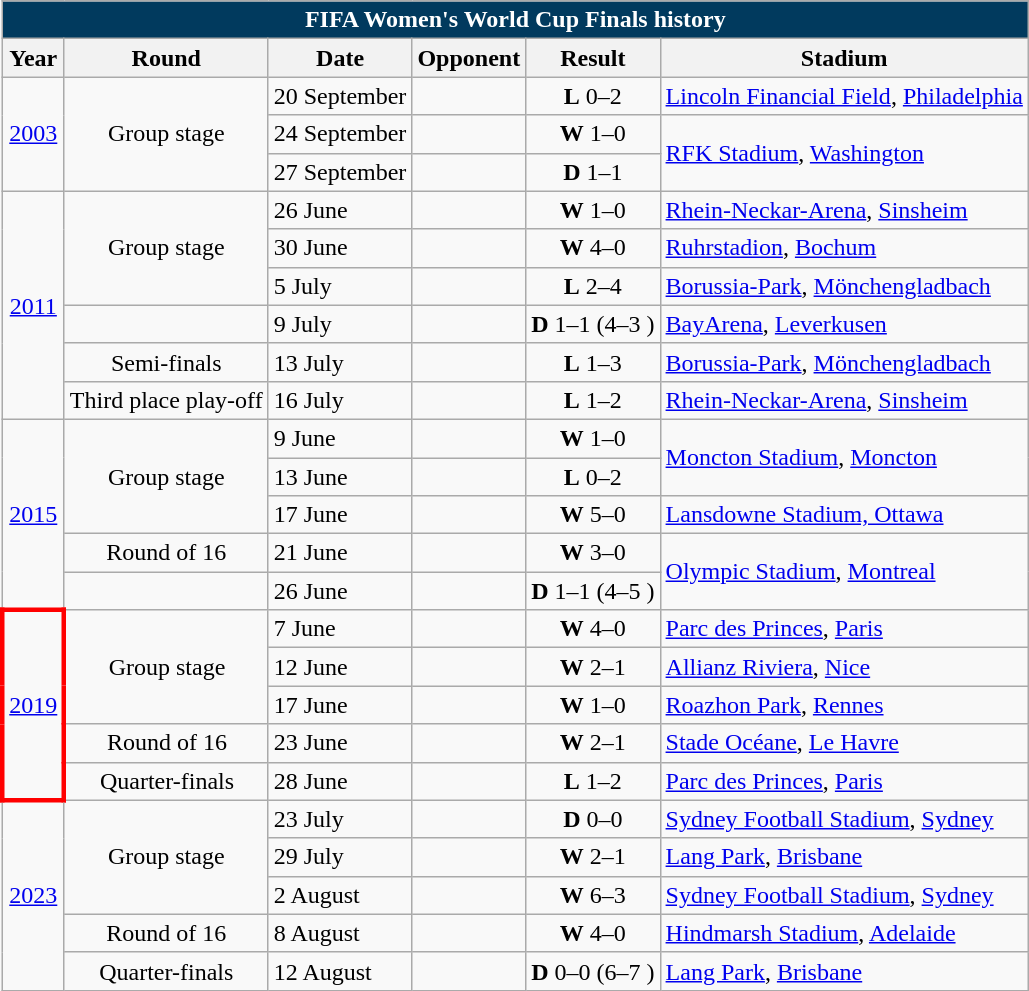<table class="wikitable collapsible collapsed" style="text-align: center;font-size:100%;">
<tr>
<th colspan=6 style="background: #013A5E; color: #FFFFFF;">FIFA Women's World Cup Finals history</th>
</tr>
<tr>
<th>Year</th>
<th>Round</th>
<th>Date</th>
<th>Opponent</th>
<th>Result</th>
<th>Stadium</th>
</tr>
<tr>
<td rowspan=3> <a href='#'>2003</a></td>
<td rowspan=3>Group stage</td>
<td align="left">20 September</td>
<td align="left"></td>
<td><strong>L</strong> 0–2</td>
<td align="left"><a href='#'>Lincoln Financial Field</a>, <a href='#'>Philadelphia</a></td>
</tr>
<tr>
<td align="left">24 September</td>
<td align="left"></td>
<td><strong>W</strong> 1–0</td>
<td rowspan=2 align="left"><a href='#'>RFK Stadium</a>, <a href='#'>Washington</a></td>
</tr>
<tr>
<td align="left">27 September</td>
<td align="left"></td>
<td><strong>D</strong> 1–1</td>
</tr>
<tr>
<td rowspan=6> <a href='#'>2011</a></td>
<td rowspan=3>Group stage</td>
<td align="left">26 June</td>
<td align="left"></td>
<td><strong>W</strong> 1–0</td>
<td align="left"><a href='#'>Rhein-Neckar-Arena</a>, <a href='#'>Sinsheim</a></td>
</tr>
<tr>
<td align="left">30 June</td>
<td align="left"></td>
<td><strong>W</strong> 4–0</td>
<td align="left"><a href='#'>Ruhrstadion</a>, <a href='#'>Bochum</a></td>
</tr>
<tr>
<td align="left">5 July</td>
<td align="left"></td>
<td><strong>L</strong> 2–4</td>
<td align="left"><a href='#'>Borussia-Park</a>, <a href='#'>Mönchengladbach</a></td>
</tr>
<tr>
<td></td>
<td align="left">9 July</td>
<td align="left"></td>
<td><strong>D</strong> 1–1 (4–3 )</td>
<td align="left"><a href='#'>BayArena</a>, <a href='#'>Leverkusen</a></td>
</tr>
<tr>
<td>Semi-finals</td>
<td align="left">13 July</td>
<td align="left"></td>
<td><strong>L</strong> 1–3</td>
<td align="left"><a href='#'>Borussia-Park</a>, <a href='#'>Mönchengladbach</a></td>
</tr>
<tr>
<td>Third place play-off</td>
<td align="left">16 July</td>
<td align="left"></td>
<td><strong>L</strong> 1–2</td>
<td align="left"><a href='#'>Rhein-Neckar-Arena</a>, <a href='#'>Sinsheim</a></td>
</tr>
<tr>
<td rowspan=5> <a href='#'>2015</a></td>
<td rowspan=3>Group stage</td>
<td align="left">9 June</td>
<td align="left"></td>
<td><strong>W</strong> 1–0</td>
<td align="left" rowspan=2><a href='#'>Moncton Stadium</a>, <a href='#'>Moncton</a></td>
</tr>
<tr>
<td align="left">13 June</td>
<td align="left"></td>
<td><strong>L</strong> 0–2</td>
</tr>
<tr>
<td align="left">17 June</td>
<td align="left"></td>
<td><strong>W</strong> 5–0</td>
<td align="left"><a href='#'>Lansdowne Stadium, Ottawa</a></td>
</tr>
<tr>
<td>Round of 16</td>
<td align="left">21 June</td>
<td align="left"></td>
<td><strong>W</strong> 3–0</td>
<td rowspan=2 align="left"><a href='#'>Olympic Stadium</a>, <a href='#'>Montreal</a></td>
</tr>
<tr>
<td></td>
<td align="left">26 June</td>
<td align="left"></td>
<td><strong>D</strong> 1–1 (4–5 )</td>
</tr>
<tr>
<td rowspan=5 style="border: 3px solid red"> <a href='#'>2019</a></td>
<td rowspan=3>Group stage</td>
<td align="left">7 June</td>
<td align="left"></td>
<td><strong>W</strong> 4–0</td>
<td align="left"><a href='#'>Parc des Princes</a>, <a href='#'>Paris</a></td>
</tr>
<tr>
<td align="left">12 June</td>
<td align="left"></td>
<td><strong>W</strong> 2–1</td>
<td align="left"><a href='#'>Allianz Riviera</a>, <a href='#'>Nice</a></td>
</tr>
<tr>
<td align="left">17 June</td>
<td align="left"></td>
<td><strong>W</strong> 1–0</td>
<td align="left"><a href='#'>Roazhon Park</a>, <a href='#'>Rennes</a></td>
</tr>
<tr>
<td>Round of 16</td>
<td align="left">23 June</td>
<td align="left"></td>
<td><strong>W</strong> 2–1 </td>
<td align="left"><a href='#'>Stade Océane</a>, <a href='#'>Le Havre</a></td>
</tr>
<tr>
<td>Quarter-finals</td>
<td align="left">28 June</td>
<td align="left"></td>
<td><strong>L</strong> 1–2</td>
<td align="left"><a href='#'>Parc des Princes</a>, <a href='#'>Paris</a></td>
</tr>
<tr>
<td rowspan=5>  <a href='#'>2023</a></td>
<td rowspan=3>Group stage</td>
<td align="left">23 July</td>
<td align="left"></td>
<td><strong>D</strong> 0–0</td>
<td align="left"><a href='#'>Sydney Football Stadium</a>, <a href='#'>Sydney</a></td>
</tr>
<tr>
<td align="left">29 July</td>
<td align="left"></td>
<td><strong>W</strong> 2–1</td>
<td align="left"><a href='#'>Lang Park</a>, <a href='#'>Brisbane</a></td>
</tr>
<tr>
<td align="left">2 August</td>
<td align="left"></td>
<td><strong>W</strong> 6–3</td>
<td align="left"><a href='#'>Sydney Football Stadium</a>, <a href='#'>Sydney</a></td>
</tr>
<tr>
<td>Round of 16</td>
<td align="left">8 August</td>
<td align="left"></td>
<td><strong>W</strong> 4–0</td>
<td align="left"><a href='#'>Hindmarsh Stadium</a>, <a href='#'>Adelaide</a></td>
</tr>
<tr>
<td>Quarter-finals</td>
<td align="left">12 August</td>
<td align="left"></td>
<td><strong>D</strong> 0–0 (6–7 )</td>
<td align="left"><a href='#'>Lang Park</a>, <a href='#'>Brisbane</a></td>
</tr>
</table>
